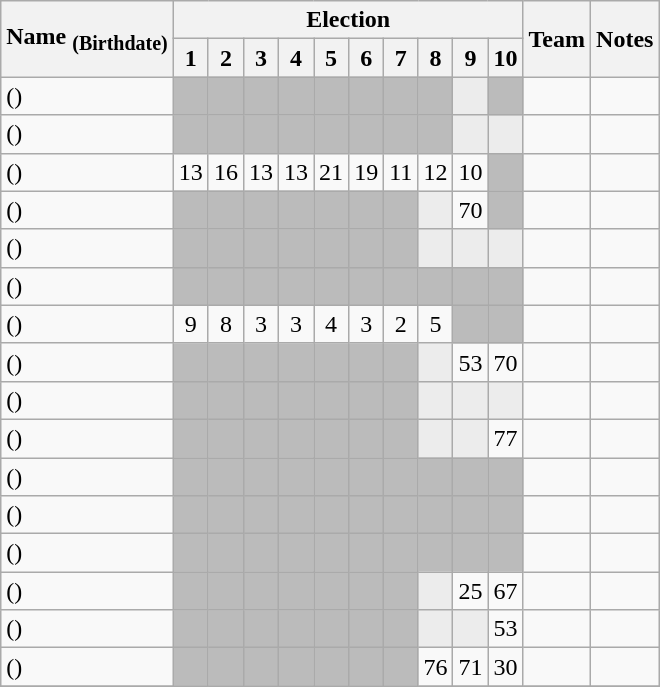<table class="wikitable sortable" style="text-align:center;">
<tr ">
<th rowspan="2">Name <sub>(Birthdate)</sub></th>
<th colspan="10" class="unsortable">Election</th>
<th rowspan="2">Team</th>
<th rowspan="2" class="unsortable">Notes</th>
</tr>
<tr>
<th style="width:15px;">1</th>
<th style="width:15px;">2</th>
<th style="width:15px;">3</th>
<th style="width:15px;">4</th>
<th style="width:15px;">5</th>
<th style="width:15px;">6</th>
<th style="width:15px;">7</th>
<th style="width:15px;">8</th>
<th style="width:15px;">9</th>
<th style="width:15px;">10</th>
</tr>
<tr>
<td style="text-align:left;" data-sort-value="Mizusawa, Ayaka">  ()</td>
<td style="background:#bbb;"> </td>
<td style="background:#bbb;"> </td>
<td style="background:#bbb;"> </td>
<td style="background:#bbb;"> </td>
<td style="background:#bbb;"> </td>
<td style="background:#bbb;"> </td>
<td style="background:#bbb;"> </td>
<td style="background:#bbb;"> </td>
<td style="background:#ececec; color:gray;"></td>
<td style="background:#bbb;"> </td>
<td style="text-align:left;"></td>
<td style="text-align:left;"></td>
</tr>
<tr>
<td style="text-align:left;" data-sort-value="Otaki, Yuria">  ()</td>
<td style="background:#bbb;"> </td>
<td style="background:#bbb;"> </td>
<td style="background:#bbb;"> </td>
<td style="background:#bbb;"> </td>
<td style="background:#bbb;"> </td>
<td style="background:#bbb;"> </td>
<td style="background:#bbb;"> </td>
<td style="background:#bbb;"> </td>
<td style="background:#ececec; color:gray;"></td>
<td style="background:#ececec; color:gray;"></td>
<td style="text-align:left;"></td>
<td style="text-align:left;"></td>
</tr>
<tr>
<td style="text-align:left;" data-sort-value="Kitahara, Rie">  ()</td>
<td>13</td>
<td>16</td>
<td>13</td>
<td>13</td>
<td>21</td>
<td>19</td>
<td>11</td>
<td>12</td>
<td>10</td>
<td style="background:#bbb;"></td>
<td style="text-align:left;"></td>
<td style="text-align:left;"></td>
</tr>
<tr>
<td style="text-align:left;" data-sort-value="Miyajima, Aya">  ()</td>
<td style="background:#bbb;"> </td>
<td style="background:#bbb;"> </td>
<td style="background:#bbb;"> </td>
<td style="background:#bbb;"> </td>
<td style="background:#bbb;"> </td>
<td style="background:#bbb;"> </td>
<td style="background:#bbb;"> </td>
<td style="background:#ececec; color:gray;"></td>
<td>70</td>
<td style="background:#bbb;"></td>
<td style="text-align:left;"></td>
<td style="text-align:left;"></td>
</tr>
<tr>
<td style="text-align:left;" data-sort-value="Takahashi, Mau"> ()</td>
<td style="background:#bbb;"> </td>
<td style="background:#bbb;"> </td>
<td style="background:#bbb;"> </td>
<td style="background:#bbb;"> </td>
<td style="background:#bbb;"> </td>
<td style="background:#bbb;"> </td>
<td style="background:#bbb;"> </td>
<td style="background:#ececec; color:gray;"></td>
<td style="background:#ececec; color:gray;"></td>
<td style="background:#ececec; color:gray;"></td>
<td style="text-align:left;"></td>
<td style="text-align:left;"></td>
</tr>
<tr>
<td style="text-align:left;" data-sort-value="Hagiri, Runa"> ()</td>
<td style="background:#bbb;"> </td>
<td style="background:#bbb;"> </td>
<td style="background:#bbb;"> </td>
<td style="background:#bbb;"> </td>
<td style="background:#bbb;"> </td>
<td style="background:#bbb;"> </td>
<td style="background:#bbb;"> </td>
<td style="background:#bbb;"> </td>
<td style="background:#bbb;"> </td>
<td style="background:#bbb;"> </td>
<td style="text-align:left;"></td>
<td style="text-align:left;"></td>
</tr>
<tr>
<td style="text-align:left;" data-sort-value="Yuki Kashiwagi"> ()</td>
<td>9</td>
<td>8</td>
<td>3</td>
<td>3</td>
<td>4</td>
<td>3</td>
<td>2</td>
<td>5</td>
<td style="background:#bbb;"></td>
<td style="background:#bbb;"></td>
<td style="text-align:left;"></td>
<td style="text-align:left;"></td>
</tr>
<tr>
<td style="text-align:left;" data-sort-value="Maho Yamaguchi"> ()</td>
<td style="background:#bbb;"> </td>
<td style="background:#bbb;"> </td>
<td style="background:#bbb;"> </td>
<td style="background:#bbb;"> </td>
<td style="background:#bbb;"> </td>
<td style="background:#bbb;"> </td>
<td style="background:#bbb;"> </td>
<td style="background:#ececec; color:gray;"></td>
<td>53</td>
<td>70</td>
<td style="text-align:left;"></td>
<td style="text-align:left;"></td>
</tr>
<tr>
<td style="text-align:left;" data-sort-value="Riko Sugahara"> ()</td>
<td style="background:#bbb;"> </td>
<td style="background:#bbb;"> </td>
<td style="background:#bbb;"> </td>
<td style="background:#bbb;"> </td>
<td style="background:#bbb;"> </td>
<td style="background:#bbb;"> </td>
<td style="background:#bbb;"> </td>
<td style="background:#ececec; color:gray;"></td>
<td style="background:#ececec; color:gray;"></td>
<td style="background:#ececec; color:gray;"></td>
<td style="text-align:left;"></td>
<td style="text-align:left;"></td>
</tr>
<tr>
<td style="text-align:left;" data-sort-value="Rena Hasegawa"> ()</td>
<td style="background:#bbb;"> </td>
<td style="background:#bbb;"> </td>
<td style="background:#bbb;"> </td>
<td style="background:#bbb;"> </td>
<td style="background:#bbb;"> </td>
<td style="background:#bbb;"> </td>
<td style="background:#bbb;"> </td>
<td style="background:#ececec; color:gray;"></td>
<td style="background:#ececec; color:gray;"></td>
<td>77</td>
<td style="text-align:left;"></td>
<td style="text-align:left;"></td>
</tr>
<tr>
<td style="text-align:left;" data-sort-value="Yamazaki, Mirii"> ()</td>
<td style="background:#bbb;"> </td>
<td style="background:#bbb;"> </td>
<td style="background:#bbb;"> </td>
<td style="background:#bbb;"> </td>
<td style="background:#bbb;"> </td>
<td style="background:#bbb;"> </td>
<td style="background:#bbb;"> </td>
<td style="background:#bbb;"> </td>
<td style="background:#bbb;"> </td>
<td style="background:#bbb;"> </td>
<td style="text-align:left;"></td>
<td style="text-align:left;"></td>
</tr>
<tr>
<td style="text-align:left;" data-sort-value="Takazawa, Tomoka"> ()</td>
<td style="background:#bbb;"> </td>
<td style="background:#bbb;"> </td>
<td style="background:#bbb;"> </td>
<td style="background:#bbb;"> </td>
<td style="background:#bbb;"> </td>
<td style="background:#bbb;"> </td>
<td style="background:#bbb;"> </td>
<td style="background:#bbb;"> </td>
<td style="background:#bbb;"> </td>
<td style="background:#bbb;"> </td>
<td style="text-align:left;"></td>
<td style="text-align:left;"></td>
</tr>
<tr>
<td style="text-align:left;" data-sort-value="Watanabe, Ayusa"> ()</td>
<td style="background:#bbb;"> </td>
<td style="background:#bbb;"> </td>
<td style="background:#bbb;"> </td>
<td style="background:#bbb;"> </td>
<td style="background:#bbb;"> </td>
<td style="background:#bbb;"> </td>
<td style="background:#bbb;"> </td>
<td style="background:#bbb;"> </td>
<td style="background:#bbb;"> </td>
<td style="background:#bbb;"> </td>
<td style="text-align:left;"></td>
<td style="text-align:left;"></td>
</tr>
<tr>
<td style="text-align:left;" data-sort-value="Moeka Takakura"> ()</td>
<td style="background:#bbb;"> </td>
<td style="background:#bbb;"> </td>
<td style="background:#bbb;"> </td>
<td style="background:#bbb;"> </td>
<td style="background:#bbb;"> </td>
<td style="background:#bbb;"> </td>
<td style="background:#bbb;"> </td>
<td style="background:#ececec; color:gray;"></td>
<td>25</td>
<td>67</td>
<td style="text-align:left;"></td>
<td style="text-align:left;"></td>
</tr>
<tr>
<td style="text-align:left;" data-sort-value="Ayaka Tano"> ()</td>
<td style="background:#bbb;"> </td>
<td style="background:#bbb;"> </td>
<td style="background:#bbb;"> </td>
<td style="background:#bbb;"> </td>
<td style="background:#bbb;"> </td>
<td style="background:#bbb;"> </td>
<td style="background:#bbb;"> </td>
<td style="background:#ececec; color:gray;"></td>
<td style="background:#ececec; color:gray;"></td>
<td>53</td>
<td style="text-align:left;"></td>
<td style="text-align:left;"></td>
</tr>
<tr>
<td style="text-align:left;" data-sort-value="Minami Katō"> ()</td>
<td style="background:#bbb;"> </td>
<td style="background:#bbb;"> </td>
<td style="background:#bbb;"> </td>
<td style="background:#bbb;"> </td>
<td style="background:#bbb;"> </td>
<td style="background:#bbb;"> </td>
<td style="background:#bbb;"> </td>
<td>76</td>
<td>71</td>
<td>30</td>
<td style="text-align:left;"></td>
<td style="text-align:left;"></td>
</tr>
<tr>
</tr>
</table>
